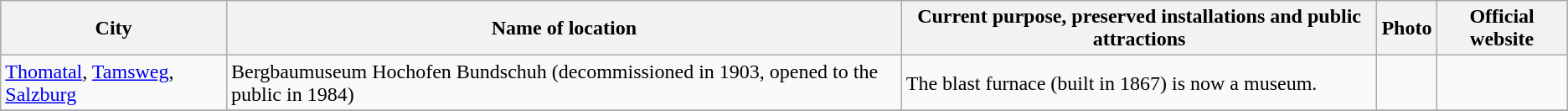<table class="wikitable">
<tr>
<th>City</th>
<th>Name of location</th>
<th>Current purpose, preserved installations and public attractions</th>
<th>Photo</th>
<th>Official website</th>
</tr>
<tr>
<td><a href='#'>Thomatal</a>, <a href='#'>Tamsweg</a>, <a href='#'>Salzburg</a></td>
<td>Bergbaumuseum Hochofen Bundschuh (decommissioned in 1903, opened to the public in 1984)</td>
<td>The blast furnace (built in 1867) is now a museum.</td>
<td></td>
<td></td>
</tr>
<tr>
</tr>
</table>
